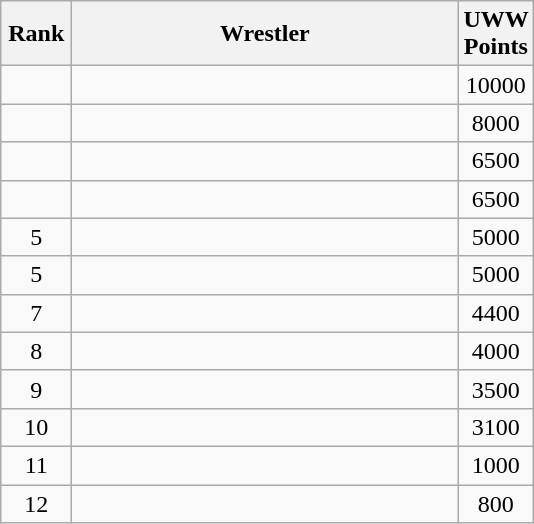<table class="wikitable" style="text-align: center;">
<tr>
<th width=40>Rank</th>
<th width=250>Wrestler</th>
<th width=40>UWW Points</th>
</tr>
<tr>
<td></td>
<td align="left"></td>
<td>10000</td>
</tr>
<tr>
<td></td>
<td align="left"></td>
<td>8000</td>
</tr>
<tr>
<td></td>
<td align="left"></td>
<td>6500</td>
</tr>
<tr>
<td></td>
<td align="left"></td>
<td>6500</td>
</tr>
<tr>
<td>5</td>
<td align="left"></td>
<td>5000</td>
</tr>
<tr>
<td>5</td>
<td align="left"></td>
<td>5000</td>
</tr>
<tr>
<td>7</td>
<td align="left"></td>
<td>4400</td>
</tr>
<tr>
<td>8</td>
<td align="left"></td>
<td>4000</td>
</tr>
<tr>
<td>9</td>
<td align="left"></td>
<td>3500</td>
</tr>
<tr>
<td>10</td>
<td align="left"></td>
<td>3100</td>
</tr>
<tr>
<td>11</td>
<td align="left"></td>
<td>1000</td>
</tr>
<tr>
<td>12</td>
<td align="left"></td>
<td>800</td>
</tr>
</table>
